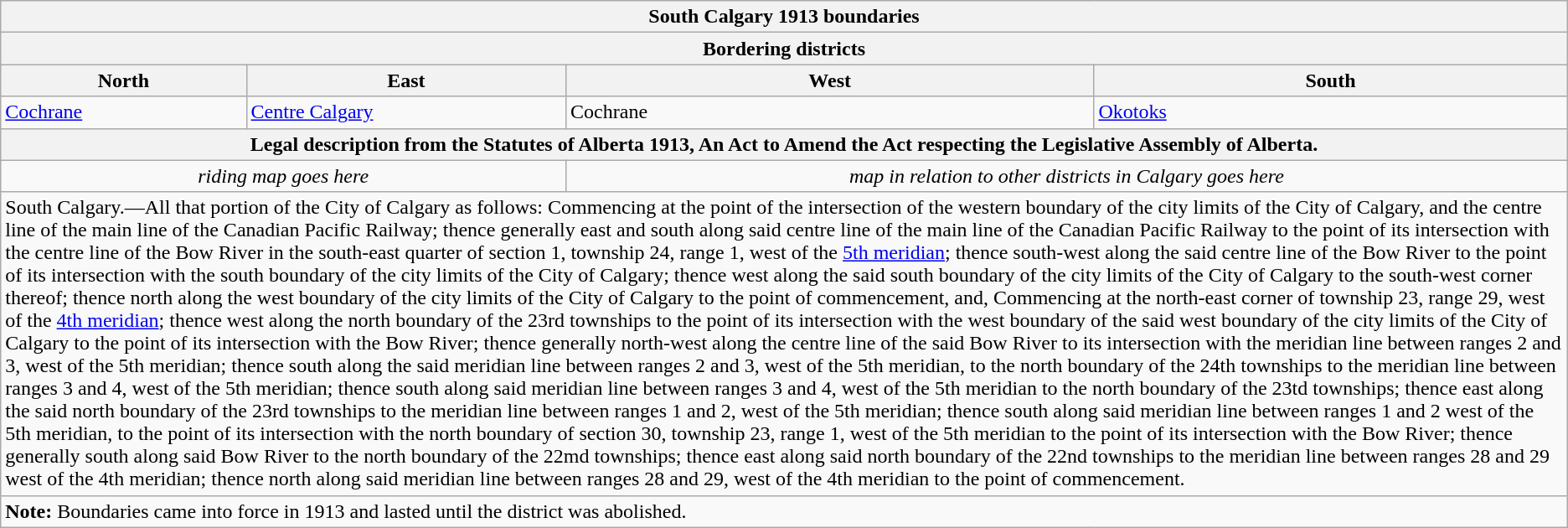<table class="wikitable collapsible collapsed">
<tr>
<th colspan=4>South Calgary 1913 boundaries</th>
</tr>
<tr>
<th colspan=4>Bordering districts</th>
</tr>
<tr>
<th>North</th>
<th>East</th>
<th>West</th>
<th>South</th>
</tr>
<tr>
<td><a href='#'>Cochrane</a></td>
<td><a href='#'>Centre Calgary</a></td>
<td>Cochrane</td>
<td><a href='#'>Okotoks</a></td>
</tr>
<tr>
<th colspan=4>Legal description from the Statutes of Alberta 1913, An Act to Amend the Act respecting the Legislative Assembly of Alberta.</th>
</tr>
<tr>
<td colspan=2 align=center><em>riding map goes here</em></td>
<td colspan=2 align=center><em>map in relation to other districts in Calgary goes here</em></td>
</tr>
<tr>
<td colspan=4>South Calgary.—All that portion of the City of Calgary as follows: Commencing at the point of the intersection of the western boundary of the city limits of the City of Calgary, and the centre line of the main line of the Canadian Pacific Railway; thence generally east and south along said centre line of the main line of the Canadian Pacific Railway to the point of its intersection with the centre line of the Bow River in the south-east quarter of section 1, township 24, range 1, west of the <a href='#'>5th meridian</a>; thence south-west along the said centre line of the Bow River to the point of its intersection with the south boundary of the city limits of the City of Calgary; thence west along the said south boundary of the city limits of the City of Calgary to the south-west corner thereof; thence north along the west boundary of the city limits of the City of Calgary to the point of commencement, and, Commencing at the north-east corner of township 23, range 29, west of the <a href='#'>4th meridian</a>; thence west along the north boundary of the 23rd townships to the point of its intersection with the west boundary of the said west boundary of the city limits of the City of Calgary to the point of its intersection with the Bow River; thence generally north-west along the centre line of the said Bow River to its intersection with the meridian line between ranges 2 and 3, west of the 5th meridian; thence south along the said meridian line between ranges 2 and 3, west of the 5th meridian, to the north boundary of the 24th townships to the meridian line between ranges 3 and 4, west of the 5th meridian; thence south along said meridian line between ranges 3 and 4, west of the 5th meridian to the north boundary of the 23td townships; thence east along the said north boundary of the 23rd townships to the meridian line between ranges 1 and 2, west of the 5th meridian; thence south along said meridian line between ranges 1 and 2 west of the 5th meridian, to the point of its intersection with the north boundary of section 30, township 23, range 1, west of the 5th meridian to the point of its intersection with the Bow River; thence generally south along said Bow River to the north boundary of the 22md townships; thence east along said north boundary of the 22nd townships to the meridian line between ranges 28 and 29 west of the 4th meridian; thence north along said meridian line between ranges 28 and 29, west of the 4th meridian to the point of commencement.</td>
</tr>
<tr>
<td colspan=4><strong>Note:</strong> Boundaries came into force in 1913 and lasted until the district was abolished.</td>
</tr>
</table>
